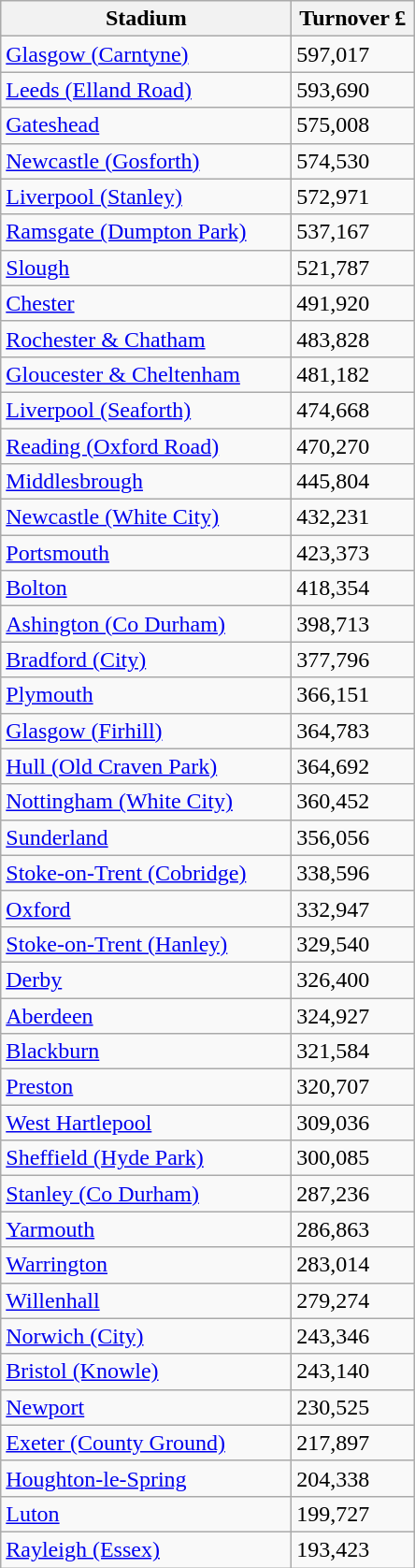<table class="wikitable">
<tr>
<th width=200>Stadium</th>
<th width=80>Turnover £</th>
</tr>
<tr>
<td><a href='#'>Glasgow (Carntyne)</a></td>
<td>597,017</td>
</tr>
<tr>
<td><a href='#'>Leeds (Elland Road)</a></td>
<td>593,690</td>
</tr>
<tr>
<td><a href='#'>Gateshead</a></td>
<td>575,008</td>
</tr>
<tr>
<td><a href='#'>Newcastle (Gosforth)</a></td>
<td>574,530</td>
</tr>
<tr>
<td><a href='#'>Liverpool (Stanley)</a></td>
<td>572,971</td>
</tr>
<tr>
<td><a href='#'>Ramsgate (Dumpton Park)</a></td>
<td>537,167</td>
</tr>
<tr>
<td><a href='#'>Slough</a></td>
<td>521,787</td>
</tr>
<tr>
<td><a href='#'>Chester</a></td>
<td>491,920</td>
</tr>
<tr>
<td><a href='#'>Rochester & Chatham</a></td>
<td>483,828</td>
</tr>
<tr>
<td><a href='#'>Gloucester & Cheltenham</a></td>
<td>481,182</td>
</tr>
<tr>
<td><a href='#'>Liverpool (Seaforth)</a></td>
<td>474,668</td>
</tr>
<tr>
<td><a href='#'>Reading (Oxford Road)</a></td>
<td>470,270</td>
</tr>
<tr>
<td><a href='#'>Middlesbrough</a></td>
<td>445,804</td>
</tr>
<tr>
<td><a href='#'>Newcastle (White City)</a></td>
<td>432,231</td>
</tr>
<tr>
<td><a href='#'>Portsmouth</a></td>
<td>423,373</td>
</tr>
<tr>
<td><a href='#'>Bolton</a></td>
<td>418,354</td>
</tr>
<tr>
<td><a href='#'>Ashington (Co Durham)</a></td>
<td>398,713</td>
</tr>
<tr>
<td><a href='#'>Bradford (City)</a></td>
<td>377,796</td>
</tr>
<tr>
<td><a href='#'>Plymouth</a></td>
<td>366,151</td>
</tr>
<tr>
<td><a href='#'>Glasgow (Firhill)</a></td>
<td>364,783</td>
</tr>
<tr>
<td><a href='#'>Hull (Old Craven Park)</a></td>
<td>364,692</td>
</tr>
<tr>
<td><a href='#'>Nottingham (White City)</a></td>
<td>360,452</td>
</tr>
<tr>
<td><a href='#'>Sunderland</a></td>
<td>356,056</td>
</tr>
<tr>
<td><a href='#'>Stoke-on-Trent (Cobridge)</a></td>
<td>338,596</td>
</tr>
<tr>
<td><a href='#'>Oxford</a></td>
<td>332,947</td>
</tr>
<tr>
<td><a href='#'>Stoke-on-Trent (Hanley)</a></td>
<td>329,540</td>
</tr>
<tr>
<td><a href='#'>Derby</a></td>
<td>326,400</td>
</tr>
<tr>
<td><a href='#'>Aberdeen</a></td>
<td>324,927</td>
</tr>
<tr>
<td><a href='#'>Blackburn</a></td>
<td>321,584</td>
</tr>
<tr>
<td><a href='#'>Preston</a></td>
<td>320,707</td>
</tr>
<tr>
<td><a href='#'>West Hartlepool</a></td>
<td>309,036</td>
</tr>
<tr>
<td><a href='#'>Sheffield (Hyde Park)</a></td>
<td>300,085</td>
</tr>
<tr>
<td><a href='#'>Stanley (Co Durham)</a></td>
<td>287,236</td>
</tr>
<tr>
<td><a href='#'>Yarmouth</a></td>
<td>286,863</td>
</tr>
<tr>
<td><a href='#'>Warrington</a></td>
<td>283,014</td>
</tr>
<tr>
<td><a href='#'>Willenhall</a></td>
<td>279,274</td>
</tr>
<tr>
<td><a href='#'>Norwich (City)</a></td>
<td>243,346</td>
</tr>
<tr>
<td><a href='#'>Bristol (Knowle)</a></td>
<td>243,140</td>
</tr>
<tr>
<td><a href='#'>Newport</a></td>
<td>230,525</td>
</tr>
<tr>
<td><a href='#'>Exeter (County Ground)</a></td>
<td>217,897</td>
</tr>
<tr>
<td><a href='#'>Houghton-le-Spring</a></td>
<td>204,338</td>
</tr>
<tr>
<td><a href='#'>Luton</a></td>
<td>199,727</td>
</tr>
<tr>
<td><a href='#'>Rayleigh (Essex)</a></td>
<td>193,423</td>
</tr>
</table>
